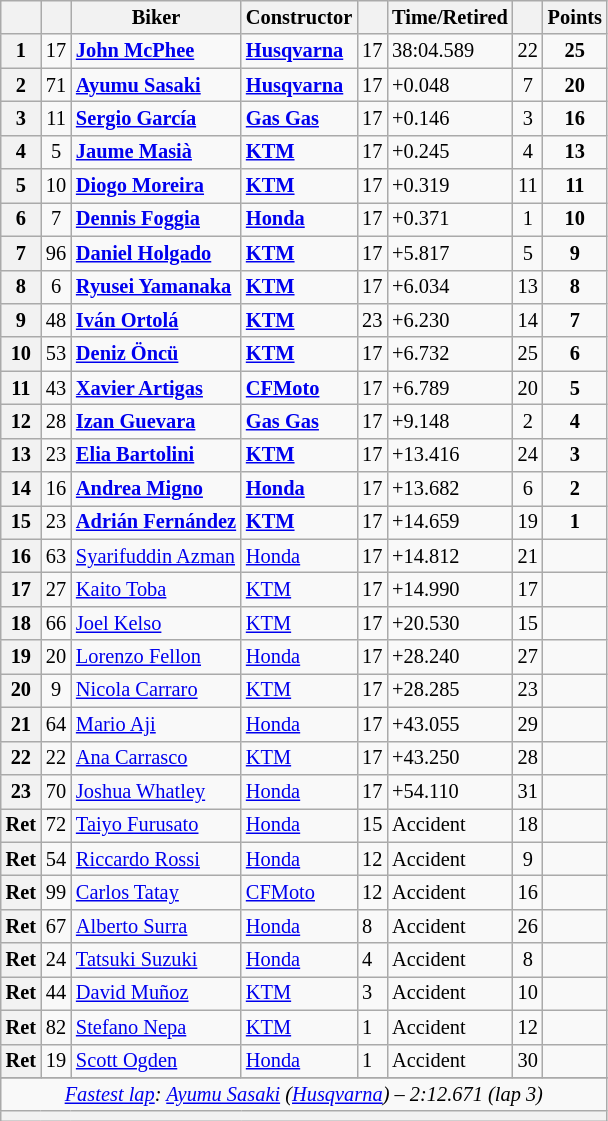<table class="wikitable sortable" style="font-size: 85%;">
<tr>
<th scope="col"></th>
<th scope="col"></th>
<th scope="col">Biker</th>
<th scope="col">Constructor</th>
<th scope="col" class="unsortable"></th>
<th scope="col" class="unsortable">Time/Retired</th>
<th scope="col"></th>
<th scope="col">Points</th>
</tr>
<tr>
<th scope="row">1</th>
<td align="center">17</td>
<td> <strong><a href='#'>John McPhee</a></strong></td>
<td><strong><a href='#'>Husqvarna</a></strong></td>
<td>17</td>
<td>38:04.589</td>
<td align="center">22</td>
<td align="center"><strong>25</strong></td>
</tr>
<tr>
<th scope="row">2</th>
<td align="center">71</td>
<td> <strong><a href='#'>Ayumu Sasaki</a></strong></td>
<td><strong><a href='#'>Husqvarna</a></strong></td>
<td>17</td>
<td>+0.048</td>
<td align="center">7</td>
<td align="center"><strong>20</strong></td>
</tr>
<tr>
<th scope="row">3</th>
<td align="center">11</td>
<td> <strong><a href='#'>Sergio García</a></strong></td>
<td><strong><a href='#'>Gas Gas</a></strong></td>
<td>17</td>
<td>+0.146</td>
<td align="center">3</td>
<td align="center"><strong>16</strong></td>
</tr>
<tr>
<th scope="row">4</th>
<td align="center">5</td>
<td> <strong><a href='#'>Jaume Masià</a></strong></td>
<td><strong><a href='#'>KTM</a></strong></td>
<td>17</td>
<td>+0.245</td>
<td align="center">4</td>
<td align="center"><strong>13</strong></td>
</tr>
<tr>
<th scope="row">5</th>
<td align="center">10</td>
<td> <strong><a href='#'>Diogo Moreira</a></strong></td>
<td><strong><a href='#'>KTM</a></strong></td>
<td>17</td>
<td>+0.319</td>
<td align="center">11</td>
<td align="center"><strong>11</strong></td>
</tr>
<tr>
<th scope="row">6</th>
<td align="center">7</td>
<td> <strong><a href='#'>Dennis Foggia</a></strong></td>
<td><strong><a href='#'>Honda</a></strong></td>
<td>17</td>
<td>+0.371</td>
<td align="center">1</td>
<td align="center"><strong>10</strong></td>
</tr>
<tr>
<th scope="row">7</th>
<td align="center">96</td>
<td> <strong><a href='#'>Daniel Holgado</a></strong></td>
<td><strong><a href='#'>KTM</a></strong></td>
<td>17</td>
<td>+5.817</td>
<td align="center">5</td>
<td align="center"><strong>9</strong></td>
</tr>
<tr>
<th scope="row">8</th>
<td align="center">6</td>
<td> <strong><a href='#'>Ryusei Yamanaka</a></strong></td>
<td><strong><a href='#'>KTM</a></strong></td>
<td>17</td>
<td>+6.034</td>
<td align="center">13</td>
<td align="center"><strong>8</strong></td>
</tr>
<tr>
<th scope="row">9</th>
<td align="center">48</td>
<td> <strong><a href='#'>Iván Ortolá</a></strong></td>
<td><strong><a href='#'>KTM</a></strong></td>
<td>23</td>
<td>+6.230</td>
<td align="center">14</td>
<td align="center"><strong>7</strong></td>
</tr>
<tr>
<th scope="row">10</th>
<td align="center">53</td>
<td> <strong><a href='#'>Deniz Öncü</a></strong></td>
<td><strong><a href='#'>KTM</a></strong></td>
<td>17</td>
<td>+6.732</td>
<td align="center">25</td>
<td align="center"><strong>6</strong></td>
</tr>
<tr>
<th scope="row">11</th>
<td align="center">43</td>
<td> <strong><a href='#'>Xavier Artigas</a></strong></td>
<td><strong><a href='#'>CFMoto</a></strong></td>
<td>17</td>
<td>+6.789</td>
<td align="center">20</td>
<td align="center"><strong>5</strong></td>
</tr>
<tr>
<th scope="row">12</th>
<td align="center">28</td>
<td> <strong><a href='#'>Izan Guevara</a></strong></td>
<td><strong><a href='#'>Gas Gas</a></strong></td>
<td>17</td>
<td>+9.148</td>
<td align="center">2</td>
<td align="center"><strong>4</strong></td>
</tr>
<tr>
<th scope="row">13</th>
<td align="center">23</td>
<td> <strong><a href='#'>Elia Bartolini</a></strong></td>
<td><strong><a href='#'>KTM</a></strong></td>
<td>17</td>
<td>+13.416</td>
<td align="center">24</td>
<td align="center"><strong>3</strong></td>
</tr>
<tr>
<th scope="row">14</th>
<td align="center">16</td>
<td> <strong><a href='#'>Andrea Migno</a></strong></td>
<td><strong><a href='#'>Honda</a></strong></td>
<td>17</td>
<td>+13.682</td>
<td align="center">6</td>
<td align="center"><strong>2</strong></td>
</tr>
<tr>
<th scope="row">15</th>
<td align="center">23</td>
<td> <strong><a href='#'>Adrián Fernández</a></strong></td>
<td><strong><a href='#'>KTM</a></strong></td>
<td>17</td>
<td>+14.659</td>
<td align="center">19</td>
<td align="center"><strong>1</strong></td>
</tr>
<tr>
<th scope="row">16</th>
<td align="center">63</td>
<td> <a href='#'>Syarifuddin Azman</a></td>
<td><a href='#'>Honda</a></td>
<td>17</td>
<td>+14.812</td>
<td align="center">21</td>
<td></td>
</tr>
<tr>
<th scope="row">17</th>
<td align="center">27</td>
<td> <a href='#'>Kaito Toba</a></td>
<td><a href='#'>KTM</a></td>
<td>17</td>
<td>+14.990</td>
<td align="center">17</td>
<td></td>
</tr>
<tr>
<th scope="row">18</th>
<td align="center">66</td>
<td> <a href='#'>Joel Kelso</a></td>
<td><a href='#'>KTM</a></td>
<td>17</td>
<td>+20.530</td>
<td align="center">15</td>
<td></td>
</tr>
<tr>
<th scope="row">19</th>
<td align="center">20</td>
<td> <a href='#'>Lorenzo Fellon</a></td>
<td><a href='#'>Honda</a></td>
<td>17</td>
<td>+28.240</td>
<td align="center">27</td>
<td></td>
</tr>
<tr>
<th scope="row">20</th>
<td align="center">9</td>
<td> <a href='#'>Nicola Carraro</a></td>
<td><a href='#'>KTM</a></td>
<td>17</td>
<td>+28.285</td>
<td align="center">23</td>
<td></td>
</tr>
<tr>
<th scope="row">21</th>
<td align="center">64</td>
<td> <a href='#'>Mario Aji</a></td>
<td><a href='#'>Honda</a></td>
<td>17</td>
<td>+43.055</td>
<td align="center">29</td>
<td></td>
</tr>
<tr>
<th scope="row">22</th>
<td align="center">22</td>
<td> <a href='#'>Ana Carrasco</a></td>
<td><a href='#'>KTM</a></td>
<td>17</td>
<td>+43.250</td>
<td align="center">28</td>
<td></td>
</tr>
<tr>
<th scope="row">23</th>
<td align="center">70</td>
<td> <a href='#'>Joshua Whatley</a></td>
<td><a href='#'>Honda</a></td>
<td>17</td>
<td>+54.110</td>
<td align="center">31</td>
<td></td>
</tr>
<tr>
<th scope="row">Ret</th>
<td align="center">72</td>
<td> <a href='#'>Taiyo Furusato</a></td>
<td><a href='#'>Honda</a></td>
<td>15</td>
<td>Accident</td>
<td align="center">18</td>
<td></td>
</tr>
<tr>
<th scope="row">Ret</th>
<td align="center">54</td>
<td> <a href='#'>Riccardo Rossi</a></td>
<td><a href='#'>Honda</a></td>
<td>12</td>
<td>Accident</td>
<td align="center">9</td>
<td></td>
</tr>
<tr>
<th scope="row">Ret</th>
<td align="center">99</td>
<td> <a href='#'>Carlos Tatay</a></td>
<td><a href='#'>CFMoto</a></td>
<td>12</td>
<td>Accident</td>
<td align="center">16</td>
<td></td>
</tr>
<tr>
<th scope="row">Ret</th>
<td align="center">67</td>
<td> <a href='#'>Alberto Surra</a></td>
<td><a href='#'>Honda</a></td>
<td>8</td>
<td>Accident</td>
<td align="center">26</td>
<td></td>
</tr>
<tr>
<th scope="row">Ret</th>
<td align="center">24</td>
<td> <a href='#'>Tatsuki Suzuki</a></td>
<td><a href='#'>Honda</a></td>
<td>4</td>
<td>Accident</td>
<td align="center">8</td>
<td></td>
</tr>
<tr>
<th scope="row">Ret</th>
<td align="center">44</td>
<td> <a href='#'>David Muñoz</a></td>
<td><a href='#'>KTM</a></td>
<td>3</td>
<td>Accident</td>
<td align="center">10</td>
<td></td>
</tr>
<tr>
<th scope="row">Ret</th>
<td align="center">82</td>
<td> <a href='#'>Stefano Nepa</a></td>
<td><a href='#'>KTM</a></td>
<td>1</td>
<td>Accident</td>
<td align="center">12</td>
<td></td>
</tr>
<tr>
<th scope="row">Ret</th>
<td align="center">19</td>
<td> <a href='#'>Scott Ogden</a></td>
<td><a href='#'>Honda</a></td>
<td>1</td>
<td>Accident</td>
<td align="center">30</td>
<td></td>
</tr>
<tr>
</tr>
<tr class="sortbottom">
<td colspan="8" style="text-align:center"><em><a href='#'>Fastest lap</a>:  <a href='#'>Ayumu Sasaki</a> (<a href='#'>Husqvarna</a>) – 2:12.671 (lap 3)</em></td>
</tr>
<tr>
<th colspan=8></th>
</tr>
</table>
